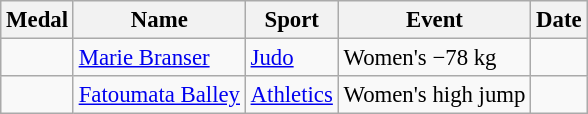<table class="wikitable sortable" style="font-size:95%">
<tr>
<th>Medal</th>
<th>Name</th>
<th>Sport</th>
<th>Event</th>
<th>Date</th>
</tr>
<tr>
<td></td>
<td><a href='#'>Marie Branser</a></td>
<td><a href='#'>Judo</a></td>
<td>Women's −78 kg</td>
<td></td>
</tr>
<tr>
<td></td>
<td><a href='#'>Fatoumata Balley</a></td>
<td><a href='#'>Athletics</a></td>
<td>Women's high jump</td>
<td></td>
</tr>
</table>
